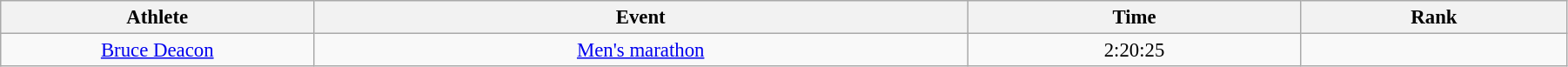<table class="wikitable" style="font-size:95%; text-align:center;" width="95%">
<tr>
<th>Athlete</th>
<th>Event</th>
<th>Time</th>
<th>Rank</th>
</tr>
<tr>
<td width=20%><a href='#'>Bruce Deacon</a></td>
<td><a href='#'>Men's marathon</a></td>
<td>2:20:25</td>
<td></td>
</tr>
</table>
